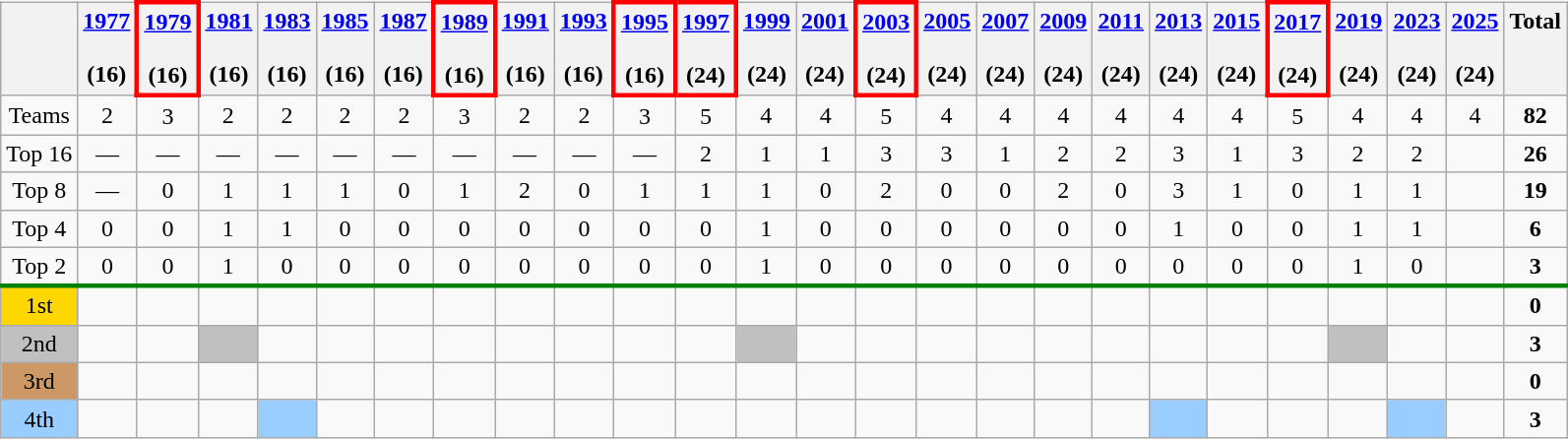<table class="wikitable" style="text-align: center">
<tr valign=top>
<th></th>
<th><a href='#'>1977</a><br><br>(16)</th>
<th style="border:3px solid red"><a href='#'>1979</a><br><br>(16)</th>
<th><a href='#'>1981</a><br><br>(16)</th>
<th><a href='#'>1983</a><br><br>(16)</th>
<th><a href='#'>1985</a><br><br>(16)</th>
<th><a href='#'>1987</a><br><br>(16)</th>
<th style="border:3px solid red"><a href='#'>1989</a><br><br>(16)</th>
<th><a href='#'>1991</a><br><br>(16)</th>
<th><a href='#'>1993</a><br><br>(16)</th>
<th style="border:3px solid red"><a href='#'>1995</a><br><br>(16)</th>
<th style="border:3px solid red"><a href='#'>1997</a><br><br>(24)</th>
<th><a href='#'>1999</a><br><br>(24)</th>
<th><a href='#'>2001</a><br><br>(24)</th>
<th style="border:3px solid red"><a href='#'>2003</a><br><br>(24)</th>
<th><a href='#'>2005</a><br><br>(24)</th>
<th><a href='#'>2007</a><br><br>(24)</th>
<th><a href='#'>2009</a><br><br>(24)</th>
<th><a href='#'>2011</a><br><br>(24)</th>
<th><a href='#'>2013</a><br><br>(24)</th>
<th><a href='#'>2015</a><br><br>(24)</th>
<th style="border:3px solid red"><a href='#'>2017</a><br><br>(24)</th>
<th><a href='#'>2019</a><br><br>(24)</th>
<th><a href='#'>2023</a><br><br>(24)</th>
<th><a href='#'>2025</a><br><br>(24)</th>
<th>Total</th>
</tr>
<tr>
<td>Teams</td>
<td>2</td>
<td>3</td>
<td>2</td>
<td>2</td>
<td>2</td>
<td>2</td>
<td>3</td>
<td>2</td>
<td>2</td>
<td>3</td>
<td>5</td>
<td>4</td>
<td>4</td>
<td>5</td>
<td>4</td>
<td>4</td>
<td>4</td>
<td>4</td>
<td>4</td>
<td>4</td>
<td>5</td>
<td>4</td>
<td>4</td>
<td>4</td>
<td><strong>82</strong></td>
</tr>
<tr>
<td>Top 16</td>
<td>—</td>
<td>—</td>
<td>—</td>
<td>—</td>
<td>—</td>
<td>—</td>
<td>—</td>
<td>—</td>
<td>—</td>
<td>—</td>
<td>2</td>
<td>1</td>
<td>1</td>
<td>3</td>
<td>3</td>
<td>1</td>
<td>2</td>
<td>2</td>
<td>3</td>
<td>1</td>
<td>3</td>
<td>2</td>
<td>2</td>
<td></td>
<td><strong>26</strong></td>
</tr>
<tr>
<td>Top 8</td>
<td>—</td>
<td>0</td>
<td>1</td>
<td>1</td>
<td>1</td>
<td>0</td>
<td>1</td>
<td>2</td>
<td>0</td>
<td>1</td>
<td>1</td>
<td>1</td>
<td>0</td>
<td>2</td>
<td>0</td>
<td>0</td>
<td>2</td>
<td>0</td>
<td>3</td>
<td>1</td>
<td>0</td>
<td>1</td>
<td>1</td>
<td></td>
<td><strong>19</strong></td>
</tr>
<tr>
<td>Top 4</td>
<td>0</td>
<td>0</td>
<td>1</td>
<td>1</td>
<td>0</td>
<td>0</td>
<td>0</td>
<td>0</td>
<td>0</td>
<td>0</td>
<td>0</td>
<td>1</td>
<td>0</td>
<td>0</td>
<td>0</td>
<td>0</td>
<td>0</td>
<td>0</td>
<td>1</td>
<td>0</td>
<td>0</td>
<td>1</td>
<td>1</td>
<td></td>
<td><strong>6</strong></td>
</tr>
<tr>
<td>Top 2</td>
<td>0</td>
<td>0</td>
<td>1</td>
<td>0</td>
<td>0</td>
<td>0</td>
<td>0</td>
<td>0</td>
<td>0</td>
<td>0</td>
<td>0</td>
<td>1</td>
<td>0</td>
<td>0</td>
<td>0</td>
<td>0</td>
<td>0</td>
<td>0</td>
<td>0</td>
<td>0</td>
<td>0</td>
<td>1</td>
<td>0</td>
<td></td>
<td><strong>3</strong></td>
</tr>
<tr style="border-top:3px solid green;">
<td bgcolor=gold>1st</td>
<td></td>
<td></td>
<td></td>
<td></td>
<td></td>
<td></td>
<td></td>
<td></td>
<td></td>
<td></td>
<td></td>
<td></td>
<td></td>
<td></td>
<td></td>
<td></td>
<td></td>
<td></td>
<td></td>
<td></td>
<td></td>
<td></td>
<td></td>
<td></td>
<td><strong>0</strong></td>
</tr>
<tr>
<td bgcolor=silver>2nd</td>
<td></td>
<td></td>
<td bgcolor=silver></td>
<td></td>
<td></td>
<td></td>
<td></td>
<td></td>
<td></td>
<td></td>
<td></td>
<td bgcolor=silver></td>
<td></td>
<td></td>
<td></td>
<td></td>
<td></td>
<td></td>
<td></td>
<td></td>
<td></td>
<td bgcolor=silver></td>
<td></td>
<td></td>
<td><strong>3</strong></td>
</tr>
<tr>
<td bgcolor=#cc9966>3rd</td>
<td></td>
<td></td>
<td></td>
<td></td>
<td></td>
<td></td>
<td></td>
<td></td>
<td></td>
<td></td>
<td></td>
<td></td>
<td></td>
<td></td>
<td></td>
<td></td>
<td></td>
<td></td>
<td></td>
<td></td>
<td></td>
<td></td>
<td></td>
<td></td>
<td><strong>0</strong></td>
</tr>
<tr>
<td bgcolor=#9acdff>4th</td>
<td></td>
<td></td>
<td></td>
<td bgcolor=#9acdff></td>
<td></td>
<td></td>
<td></td>
<td></td>
<td></td>
<td></td>
<td></td>
<td></td>
<td></td>
<td></td>
<td></td>
<td></td>
<td></td>
<td></td>
<td bgcolor=#9acdff></td>
<td></td>
<td></td>
<td></td>
<td bgcolor=#9acdff></td>
<td></td>
<td><strong>3</strong></td>
</tr>
</table>
